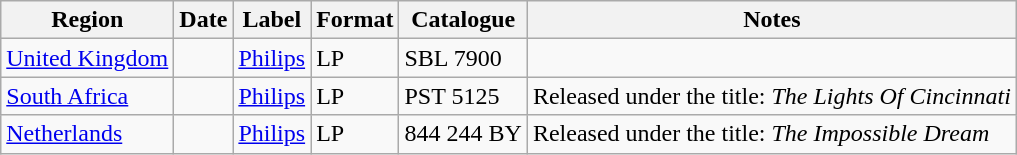<table class="wikitable">
<tr>
<th>Region</th>
<th>Date</th>
<th>Label</th>
<th>Format</th>
<th>Catalogue</th>
<th>Notes</th>
</tr>
<tr>
<td><a href='#'>United Kingdom</a></td>
<td></td>
<td><a href='#'>Philips</a></td>
<td>LP</td>
<td>SBL 7900</td>
<td></td>
</tr>
<tr>
<td><a href='#'>South Africa</a></td>
<td></td>
<td><a href='#'>Philips</a></td>
<td>LP</td>
<td>PST 5125</td>
<td>Released under the title: <em>The Lights Of Cincinnati</em></td>
</tr>
<tr>
<td><a href='#'>Netherlands</a></td>
<td></td>
<td><a href='#'>Philips</a></td>
<td>LP</td>
<td>844 244 BY</td>
<td>Released under the title: <em>The Impossible Dream</em></td>
</tr>
</table>
